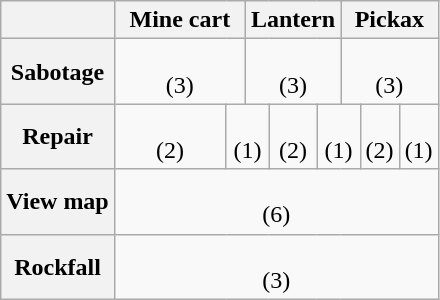<table class="wikitable" style="font-size:100%;text-align:center;">
<tr>
<th></th>
<th colspan=2>Mine cart</th>
<th colspan=3>Lantern</th>
<th colspan=3>Pickax</th>
</tr>
<tr>
<th>Sabotage</th>
<td colspan=2><br>(3)</td>
<td colspan=3><br>(3)</td>
<td colspan=3><br>(3)</td>
</tr>
<tr>
<th>Repair</th>
<td><br>(2)</td>
<td colspan=2><br>(1)</td>
<td><br>(2)</td>
<td colspan=2><br>(1)</td>
<td><br>(2)</td>
<td><br>(1)</td>
</tr>
<tr>
<th>View map</th>
<td colspan=8><br>(6)</td>
</tr>
<tr>
<th>Rockfall</th>
<td colspan=8><br>(3)</td>
</tr>
</table>
